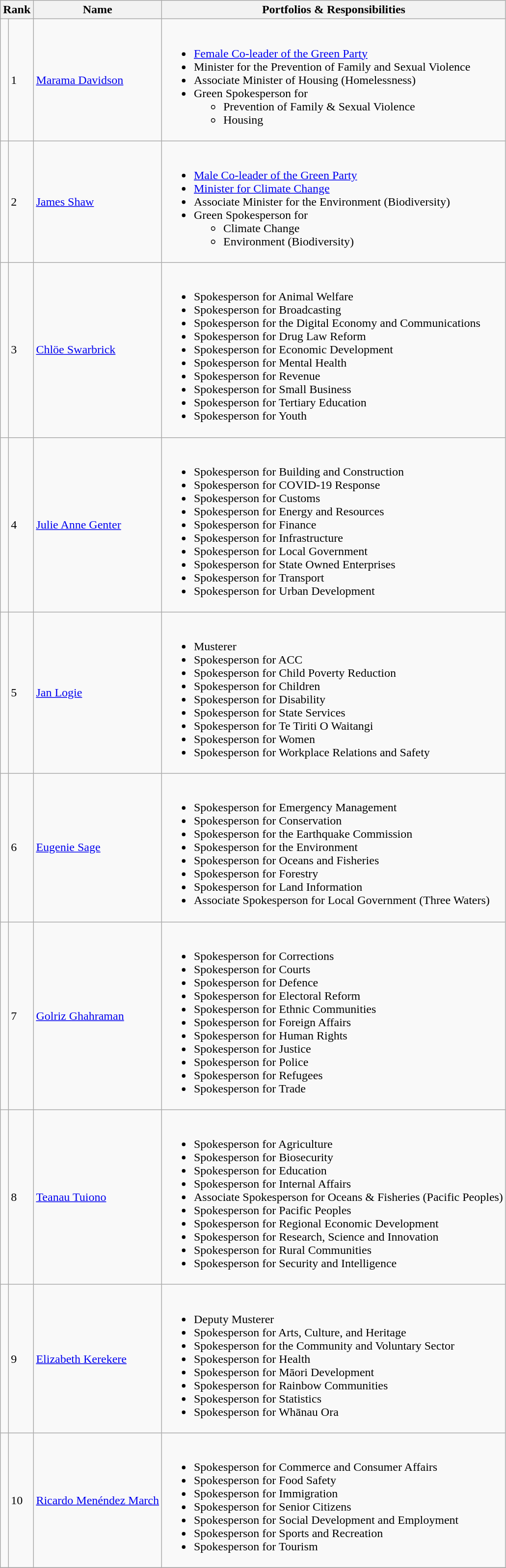<table class="wikitable">
<tr>
<th colspan="2">Rank</th>
<th>Name</th>
<th>Portfolios & Responsibilities</th>
</tr>
<tr id="Table row 1">
<td bgcolor=></td>
<td>1</td>
<td><a href='#'>Marama Davidson</a></td>
<td><br><ul><li><a href='#'>Female Co-leader of the Green Party</a></li><li>Minister for the Prevention of Family and Sexual Violence</li><li>Associate Minister of Housing (Homelessness)</li><li>Green Spokesperson for<ul><li>Prevention of Family & Sexual Violence</li><li>Housing</li></ul></li></ul></td>
</tr>
<tr id="Table row 2">
<td bgcolor=></td>
<td>2</td>
<td><a href='#'>James Shaw</a></td>
<td><br><ul><li><a href='#'>Male Co-leader of the Green Party</a></li><li><a href='#'>Minister for Climate Change</a></li><li>Associate Minister for the Environment (Biodiversity)</li><li>Green Spokesperson for<ul><li>Climate Change</li><li>Environment (Biodiversity)</li></ul></li></ul></td>
</tr>
<tr id="Table row 3">
<td bgcolor=></td>
<td>3</td>
<td><a href='#'>Chlöe Swarbrick</a></td>
<td><br><ul><li>Spokesperson for Animal Welfare</li><li>Spokesperson for Broadcasting</li><li>Spokesperson for the Digital Economy and Communications</li><li>Spokesperson for Drug Law Reform</li><li>Spokesperson for Economic Development</li><li>Spokesperson for Mental Health</li><li>Spokesperson for Revenue</li><li>Spokesperson for Small Business</li><li>Spokesperson for Tertiary Education</li><li>Spokesperson for Youth</li></ul></td>
</tr>
<tr id="Table row 4">
<td bgcolor=></td>
<td>4</td>
<td><a href='#'>Julie Anne Genter</a></td>
<td><br><ul><li>Spokesperson for Building and Construction</li><li>Spokesperson for COVID-19 Response</li><li>Spokesperson for Customs</li><li>Spokesperson for Energy and Resources</li><li>Spokesperson for Finance</li><li>Spokesperson for Infrastructure</li><li>Spokesperson for Local Government</li><li>Spokesperson for State Owned Enterprises</li><li>Spokesperson for Transport</li><li>Spokesperson for Urban Development</li></ul></td>
</tr>
<tr id="Table row 5">
<td bgcolor=></td>
<td>5</td>
<td><a href='#'>Jan Logie</a></td>
<td><br><ul><li>Musterer</li><li>Spokesperson for ACC</li><li>Spokesperson for Child Poverty Reduction</li><li>Spokesperson for Children</li><li>Spokesperson for Disability</li><li>Spokesperson for State Services</li><li>Spokesperson for Te Tiriti O Waitangi</li><li>Spokesperson for Women</li><li>Spokesperson for Workplace Relations and Safety</li></ul></td>
</tr>
<tr id="Table row 6">
<td bgcolor=></td>
<td>6</td>
<td><a href='#'>Eugenie Sage</a></td>
<td><br><ul><li>Spokesperson for Emergency Management</li><li>Spokesperson for Conservation</li><li>Spokesperson for the Earthquake Commission</li><li>Spokesperson for the Environment</li><li>Spokesperson for Oceans and Fisheries</li><li>Spokesperson for Forestry</li><li>Spokesperson for Land Information</li><li>Associate Spokesperson for Local Government (Three Waters)</li></ul></td>
</tr>
<tr id="Table row 7">
<td bgcolor=></td>
<td>7</td>
<td><a href='#'>Golriz Ghahraman</a></td>
<td><br><ul><li>Spokesperson for Corrections</li><li>Spokesperson for Courts</li><li>Spokesperson for Defence</li><li>Spokesperson for Electoral Reform</li><li>Spokesperson for Ethnic Communities</li><li>Spokesperson for Foreign Affairs</li><li>Spokesperson for Human Rights</li><li>Spokesperson for Justice</li><li>Spokesperson for Police</li><li>Spokesperson for Refugees</li><li>Spokesperson for Trade</li></ul></td>
</tr>
<tr id="Table row 8">
<td bgcolor=></td>
<td>8</td>
<td><a href='#'>Teanau Tuiono</a></td>
<td><br><ul><li>Spokesperson for Agriculture</li><li>Spokesperson for Biosecurity</li><li>Spokesperson for Education</li><li>Spokesperson for Internal Affairs</li><li>Associate Spokesperson for Oceans & Fisheries (Pacific Peoples)</li><li>Spokesperson for Pacific Peoples</li><li>Spokesperson for Regional Economic Development</li><li>Spokesperson for Research, Science and Innovation</li><li>Spokesperson for Rural Communities</li><li>Spokesperson for Security and Intelligence</li></ul></td>
</tr>
<tr id="Table row 9">
<td bgcolor=></td>
<td>9</td>
<td><a href='#'>Elizabeth Kerekere</a></td>
<td><br><ul><li>Deputy Musterer</li><li>Spokesperson for Arts, Culture, and Heritage</li><li>Spokesperson for the Community and Voluntary Sector</li><li>Spokesperson for Health</li><li>Spokesperson for Māori Development</li><li>Spokesperson for Rainbow Communities</li><li>Spokesperson for Statistics</li><li>Spokesperson for Whānau Ora</li></ul></td>
</tr>
<tr id="Table row 10">
<td bgcolor=></td>
<td>10</td>
<td><a href='#'>Ricardo Menéndez March</a></td>
<td><br><ul><li>Spokesperson for Commerce and Consumer Affairs</li><li>Spokesperson for Food Safety</li><li>Spokesperson for Immigration</li><li>Spokesperson for Senior Citizens</li><li>Spokesperson for Social Development and Employment</li><li>Spokesperson for Sports and Recreation</li><li>Spokesperson for Tourism</li></ul></td>
</tr>
<tr>
</tr>
</table>
